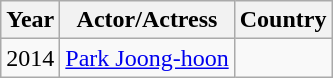<table class="wikitable">
<tr>
<th>Year</th>
<th>Actor/Actress</th>
<th>Country</th>
</tr>
<tr>
<td>2014</td>
<td><a href='#'>Park Joong-hoon</a></td>
<td></td>
</tr>
</table>
